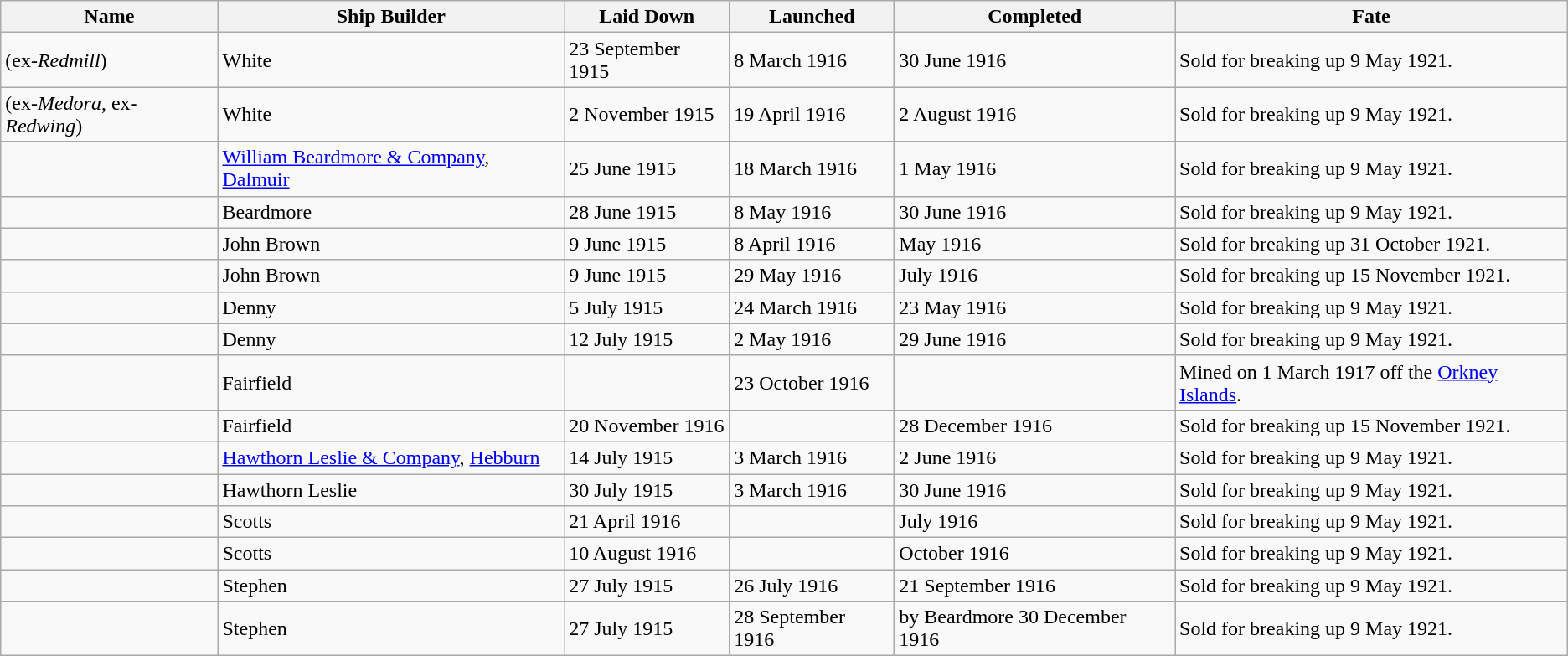<table class="wikitable">
<tr>
<th>Name</th>
<th>Ship Builder</th>
<th>Laid Down</th>
<th>Launched</th>
<th>Completed</th>
<th>Fate</th>
</tr>
<tr>
<td> (ex-<em>Redmill</em>)</td>
<td>White</td>
<td>23 September 1915</td>
<td>8 March 1916</td>
<td>30 June 1916</td>
<td>Sold for breaking up 9 May 1921.</td>
</tr>
<tr>
<td> (ex-<em>Medora</em>, ex-<em>Redwing</em>)</td>
<td>White</td>
<td>2 November 1915</td>
<td>19 April 1916</td>
<td>2 August 1916</td>
<td>Sold for breaking up 9 May 1921.</td>
</tr>
<tr>
<td></td>
<td><a href='#'>William Beardmore & Company</a>, <a href='#'>Dalmuir</a></td>
<td>25 June 1915</td>
<td>18 March 1916</td>
<td>1 May 1916</td>
<td>Sold for breaking up 9 May 1921.</td>
</tr>
<tr>
<td></td>
<td>Beardmore</td>
<td>28 June 1915</td>
<td>8 May 1916</td>
<td>30 June 1916</td>
<td>Sold for breaking up 9 May 1921.</td>
</tr>
<tr>
<td></td>
<td>John Brown</td>
<td>9 June 1915</td>
<td>8 April 1916</td>
<td>May 1916</td>
<td>Sold for breaking up 31 October 1921.</td>
</tr>
<tr>
<td></td>
<td>John Brown</td>
<td>9 June 1915</td>
<td>29 May 1916</td>
<td>July 1916</td>
<td>Sold for breaking up 15 November 1921.</td>
</tr>
<tr>
<td></td>
<td>Denny</td>
<td>5 July 1915</td>
<td>24 March 1916</td>
<td>23 May 1916</td>
<td>Sold for breaking up 9 May 1921.</td>
</tr>
<tr>
<td></td>
<td>Denny</td>
<td>12 July 1915</td>
<td>2 May 1916</td>
<td>29 June 1916</td>
<td>Sold for breaking up 9 May 1921.</td>
</tr>
<tr>
<td></td>
<td>Fairfield</td>
<td></td>
<td>23 October 1916</td>
<td></td>
<td>Mined on 1 March 1917 off the <a href='#'>Orkney Islands</a>.</td>
</tr>
<tr>
<td></td>
<td>Fairfield</td>
<td>20 November 1916</td>
<td></td>
<td>28 December 1916</td>
<td>Sold for breaking up 15 November 1921.</td>
</tr>
<tr>
<td></td>
<td><a href='#'>Hawthorn Leslie & Company</a>, <a href='#'>Hebburn</a></td>
<td>14 July 1915</td>
<td>3 March 1916</td>
<td>2 June 1916</td>
<td>Sold for breaking up 9 May 1921.</td>
</tr>
<tr>
<td></td>
<td>Hawthorn Leslie</td>
<td>30 July 1915</td>
<td>3 March 1916</td>
<td>30 June 1916</td>
<td>Sold for breaking up 9 May 1921.</td>
</tr>
<tr>
<td></td>
<td>Scotts</td>
<td>21 April 1916</td>
<td></td>
<td>July 1916</td>
<td>Sold for breaking up 9 May 1921.</td>
</tr>
<tr>
<td></td>
<td>Scotts</td>
<td>10 August 1916</td>
<td></td>
<td>October 1916</td>
<td>Sold for breaking up 9 May 1921.</td>
</tr>
<tr>
<td></td>
<td>Stephen</td>
<td>27 July 1915</td>
<td>26 July 1916</td>
<td>21 September 1916</td>
<td>Sold for breaking up 9 May 1921.</td>
</tr>
<tr>
<td></td>
<td>Stephen</td>
<td>27 July 1915</td>
<td>28 September 1916</td>
<td>by Beardmore 30 December 1916</td>
<td>Sold for breaking up 9 May 1921.</td>
</tr>
</table>
